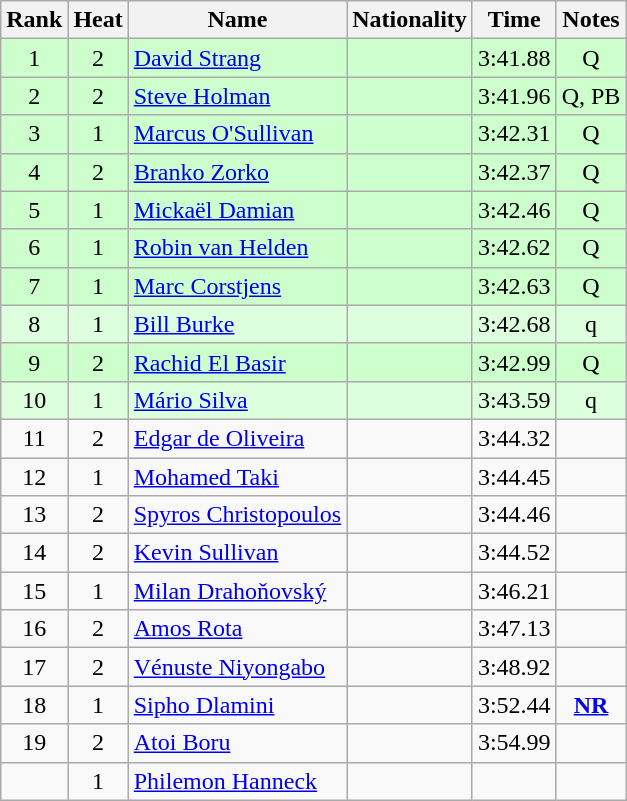<table class="wikitable sortable" style="text-align:center">
<tr>
<th>Rank</th>
<th>Heat</th>
<th>Name</th>
<th>Nationality</th>
<th>Time</th>
<th>Notes</th>
</tr>
<tr bgcolor=ccffcc>
<td>1</td>
<td>2</td>
<td align="left"><a href='#'>David Strang</a></td>
<td align=left></td>
<td>3:41.88</td>
<td>Q</td>
</tr>
<tr bgcolor=ccffcc>
<td>2</td>
<td>2</td>
<td align="left"><a href='#'>Steve Holman</a></td>
<td align=left></td>
<td>3:41.96</td>
<td>Q, PB</td>
</tr>
<tr bgcolor=ccffcc>
<td>3</td>
<td>1</td>
<td align="left"><a href='#'>Marcus O'Sullivan</a></td>
<td align=left></td>
<td>3:42.31</td>
<td>Q</td>
</tr>
<tr bgcolor=ccffcc>
<td>4</td>
<td>2</td>
<td align="left"><a href='#'>Branko Zorko</a></td>
<td align=left></td>
<td>3:42.37</td>
<td>Q</td>
</tr>
<tr bgcolor=ccffcc>
<td>5</td>
<td>1</td>
<td align="left"><a href='#'>Mickaël Damian</a></td>
<td align=left></td>
<td>3:42.46</td>
<td>Q</td>
</tr>
<tr bgcolor=ccffcc>
<td>6</td>
<td>1</td>
<td align="left"><a href='#'>Robin van Helden</a></td>
<td align=left></td>
<td>3:42.62</td>
<td>Q</td>
</tr>
<tr bgcolor=ccffcc>
<td>7</td>
<td>1</td>
<td align="left"><a href='#'>Marc Corstjens</a></td>
<td align=left></td>
<td>3:42.63</td>
<td>Q</td>
</tr>
<tr bgcolor=ddffdd>
<td>8</td>
<td>1</td>
<td align="left"><a href='#'>Bill Burke</a></td>
<td align=left></td>
<td>3:42.68</td>
<td>q</td>
</tr>
<tr bgcolor=ccffcc>
<td>9</td>
<td>2</td>
<td align="left"><a href='#'>Rachid El Basir</a></td>
<td align=left></td>
<td>3:42.99</td>
<td>Q</td>
</tr>
<tr bgcolor=ddffdd>
<td>10</td>
<td>1</td>
<td align="left"><a href='#'>Mário Silva</a></td>
<td align=left></td>
<td>3:43.59</td>
<td>q</td>
</tr>
<tr>
<td>11</td>
<td>2</td>
<td align="left"><a href='#'>Edgar de Oliveira</a></td>
<td align=left></td>
<td>3:44.32</td>
<td></td>
</tr>
<tr>
<td>12</td>
<td>1</td>
<td align="left"><a href='#'>Mohamed Taki</a></td>
<td align=left></td>
<td>3:44.45</td>
<td></td>
</tr>
<tr>
<td>13</td>
<td>2</td>
<td align="left"><a href='#'>Spyros Christopoulos</a></td>
<td align=left></td>
<td>3:44.46</td>
<td></td>
</tr>
<tr>
<td>14</td>
<td>2</td>
<td align="left"><a href='#'>Kevin Sullivan</a></td>
<td align=left></td>
<td>3:44.52</td>
<td></td>
</tr>
<tr>
<td>15</td>
<td>1</td>
<td align="left"><a href='#'>Milan Drahoňovský</a></td>
<td align=left></td>
<td>3:46.21</td>
<td></td>
</tr>
<tr>
<td>16</td>
<td>2</td>
<td align="left"><a href='#'>Amos Rota</a></td>
<td align=left></td>
<td>3:47.13</td>
<td></td>
</tr>
<tr>
<td>17</td>
<td>2</td>
<td align="left"><a href='#'>Vénuste Niyongabo</a></td>
<td align=left></td>
<td>3:48.92</td>
<td></td>
</tr>
<tr |>
<td>18</td>
<td>1</td>
<td align="left"><a href='#'>Sipho Dlamini</a></td>
<td align=left></td>
<td>3:52.44</td>
<td><strong><a href='#'>NR</a></strong></td>
</tr>
<tr>
<td>19</td>
<td>2</td>
<td align="left"><a href='#'>Atoi Boru</a></td>
<td align=left></td>
<td>3:54.99</td>
<td></td>
</tr>
<tr>
<td></td>
<td>1</td>
<td align="left"><a href='#'>Philemon Hanneck</a></td>
<td align=left></td>
<td></td>
<td></td>
</tr>
</table>
